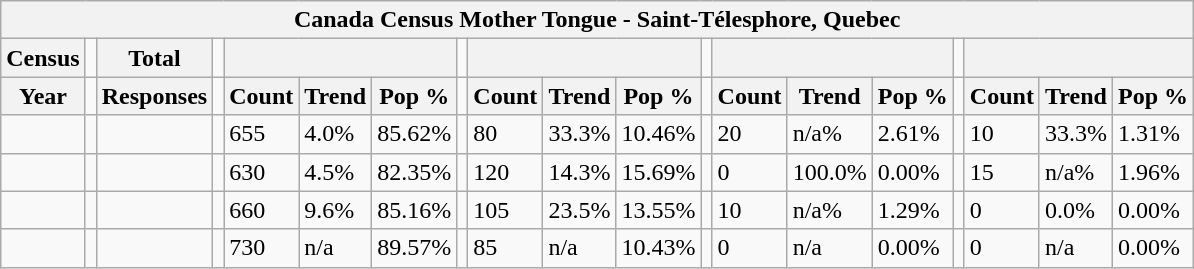<table class="wikitable">
<tr>
<th colspan="19">Canada Census Mother Tongue - Saint-Télesphore, Quebec</th>
</tr>
<tr>
<th>Census</th>
<td></td>
<th>Total</th>
<td colspan="1"></td>
<th colspan="3"></th>
<td colspan="1"></td>
<th colspan="3"></th>
<td colspan="1"></td>
<th colspan="3"></th>
<td colspan="1"></td>
<th colspan="3"></th>
</tr>
<tr>
<th>Year</th>
<td></td>
<th>Responses</th>
<td></td>
<th>Count</th>
<th>Trend</th>
<th>Pop %</th>
<td></td>
<th>Count</th>
<th>Trend</th>
<th>Pop %</th>
<td></td>
<th>Count</th>
<th>Trend</th>
<th>Pop %</th>
<td></td>
<th>Count</th>
<th>Trend</th>
<th>Pop %</th>
</tr>
<tr>
<td></td>
<td></td>
<td></td>
<td></td>
<td>655</td>
<td> 4.0%</td>
<td>85.62%</td>
<td></td>
<td>80</td>
<td> 33.3%</td>
<td>10.46%</td>
<td></td>
<td>20</td>
<td> n/a%</td>
<td>2.61%</td>
<td></td>
<td>10</td>
<td> 33.3%</td>
<td>1.31%</td>
</tr>
<tr>
<td></td>
<td></td>
<td></td>
<td></td>
<td>630</td>
<td> 4.5%</td>
<td>82.35%</td>
<td></td>
<td>120</td>
<td> 14.3%</td>
<td>15.69%</td>
<td></td>
<td>0</td>
<td> 100.0%</td>
<td>0.00%</td>
<td></td>
<td>15</td>
<td> n/a%</td>
<td>1.96%</td>
</tr>
<tr>
<td></td>
<td></td>
<td></td>
<td></td>
<td>660</td>
<td> 9.6%</td>
<td>85.16%</td>
<td></td>
<td>105</td>
<td> 23.5%</td>
<td>13.55%</td>
<td></td>
<td>10</td>
<td> n/a%</td>
<td>1.29%</td>
<td></td>
<td>0</td>
<td> 0.0%</td>
<td>0.00%</td>
</tr>
<tr>
<td></td>
<td></td>
<td></td>
<td></td>
<td>730</td>
<td>n/a</td>
<td>89.57%</td>
<td></td>
<td>85</td>
<td>n/a</td>
<td>10.43%</td>
<td></td>
<td>0</td>
<td>n/a</td>
<td>0.00%</td>
<td></td>
<td>0</td>
<td>n/a</td>
<td>0.00%</td>
</tr>
</table>
